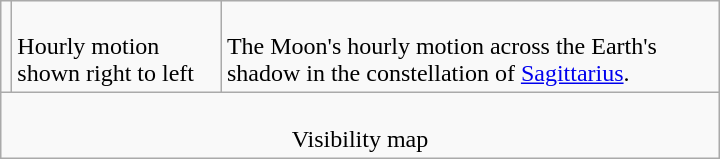<table class=wikitable width=480>
<tr>
<td></td>
<td><br>Hourly motion shown right to left</td>
<td><br>The Moon's hourly motion across the Earth's shadow in the constellation of <a href='#'>Sagittarius</a>.</td>
</tr>
<tr align=center>
<td colspan=3><br>Visibility map</td>
</tr>
</table>
